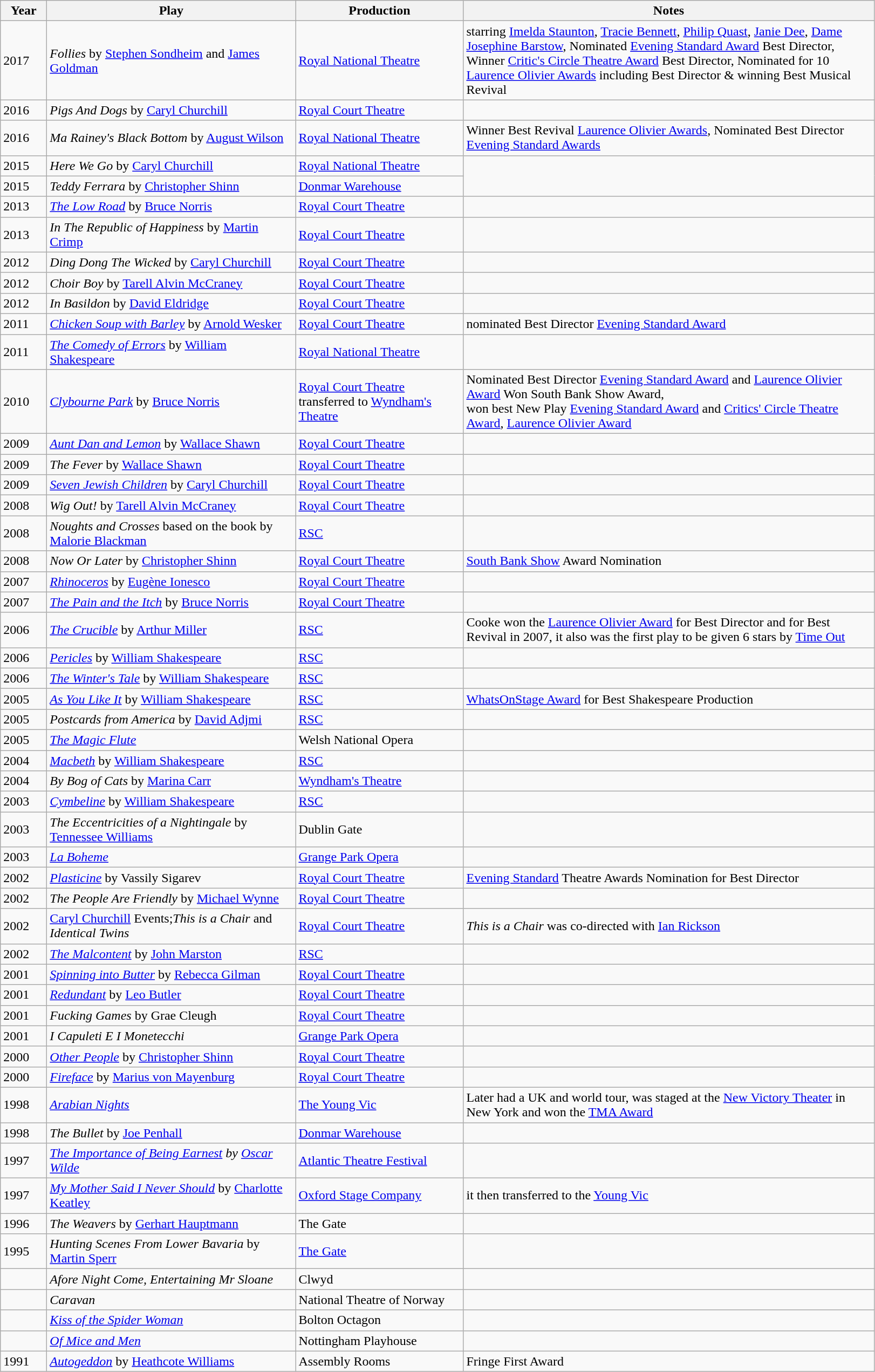<table class="wikitable">
<tr>
<th scope="col" width="50">Year</th>
<th scope="col" width="300">Play</th>
<th scope="col" width="200">Production</th>
<th scope="col" width="500">Notes</th>
</tr>
<tr>
<td>2017</td>
<td><em>Follies</em> by <a href='#'>Stephen Sondheim</a> and <a href='#'>James Goldman</a></td>
<td><a href='#'>Royal National Theatre</a></td>
<td>starring <a href='#'>Imelda Staunton</a>, <a href='#'>Tracie Bennett</a>, <a href='#'>Philip Quast</a>, <a href='#'>Janie Dee</a>, <a href='#'>Dame Josephine Barstow</a>, Nominated <a href='#'>Evening Standard Award</a> Best Director, Winner <a href='#'>Critic's Circle Theatre Award</a> Best Director, Nominated for 10 <a href='#'>Laurence Olivier Awards</a> including Best Director & winning Best Musical Revival</td>
</tr>
<tr>
<td>2016</td>
<td><em>Pigs And Dogs</em> by <a href='#'>Caryl Churchill</a></td>
<td><a href='#'>Royal Court Theatre</a></td>
</tr>
<tr>
<td>2016</td>
<td><em>Ma Rainey's Black Bottom</em> by <a href='#'>August Wilson</a></td>
<td><a href='#'>Royal National Theatre</a></td>
<td>Winner Best Revival <a href='#'>Laurence Olivier Awards</a>, Nominated Best Director <a href='#'>Evening Standard Awards</a></td>
</tr>
<tr>
<td>2015</td>
<td><em>Here We Go</em> by <a href='#'>Caryl Churchill</a></td>
<td><a href='#'>Royal National Theatre</a></td>
</tr>
<tr>
<td>2015</td>
<td><em>Teddy Ferrara</em> by <a href='#'>Christopher Shinn</a></td>
<td><a href='#'>Donmar Warehouse</a></td>
</tr>
<tr>
<td>2013</td>
<td><em><a href='#'>The Low Road</a></em> by <a href='#'>Bruce Norris</a></td>
<td><a href='#'>Royal Court Theatre</a></td>
<td></td>
</tr>
<tr>
<td>2013</td>
<td><em>In The Republic of Happiness</em> by <a href='#'>Martin Crimp</a></td>
<td><a href='#'>Royal Court Theatre</a></td>
<td></td>
</tr>
<tr>
<td>2012</td>
<td><em>Ding Dong The Wicked</em> by <a href='#'>Caryl Churchill</a></td>
<td><a href='#'>Royal Court Theatre</a></td>
<td></td>
</tr>
<tr>
<td>2012</td>
<td><em>Choir Boy</em> by <a href='#'>Tarell Alvin McCraney</a></td>
<td><a href='#'>Royal Court Theatre</a></td>
<td></td>
</tr>
<tr>
<td>2012</td>
<td><em>In Basildon</em> by <a href='#'>David Eldridge</a></td>
<td><a href='#'>Royal Court Theatre</a></td>
<td></td>
</tr>
<tr>
<td>2011</td>
<td><em><a href='#'>Chicken Soup with Barley</a></em> by <a href='#'>Arnold Wesker</a></td>
<td><a href='#'>Royal Court Theatre</a></td>
<td>nominated Best Director <a href='#'>Evening Standard Award</a></td>
</tr>
<tr>
<td>2011</td>
<td><em><a href='#'>The Comedy of Errors</a></em> by <a href='#'>William Shakespeare</a></td>
<td><a href='#'>Royal National Theatre</a></td>
<td></td>
</tr>
<tr>
<td>2010</td>
<td><em><a href='#'>Clybourne Park</a></em> by <a href='#'>Bruce Norris</a></td>
<td><a href='#'>Royal Court Theatre</a> transferred to <a href='#'>Wyndham's Theatre</a></td>
<td>Nominated Best Director <a href='#'>Evening Standard Award</a> and <a href='#'>Laurence Olivier Award</a> Won South Bank Show Award,<br> won best New Play <a href='#'>Evening Standard Award</a> and <a href='#'>Critics' Circle Theatre Award</a>, <a href='#'>Laurence Olivier Award</a></td>
</tr>
<tr>
<td>2009</td>
<td><em><a href='#'>Aunt Dan and Lemon</a></em> by <a href='#'>Wallace Shawn</a></td>
<td><a href='#'>Royal Court Theatre</a></td>
<td></td>
</tr>
<tr>
<td>2009</td>
<td><em>The Fever</em> by <a href='#'>Wallace Shawn</a></td>
<td><a href='#'>Royal Court Theatre</a></td>
<td></td>
</tr>
<tr>
<td>2009</td>
<td><em><a href='#'>Seven Jewish Children</a></em> by <a href='#'>Caryl Churchill</a></td>
<td><a href='#'>Royal Court Theatre</a></td>
<td></td>
</tr>
<tr>
<td>2008</td>
<td><em>Wig Out!</em> by <a href='#'>Tarell Alvin McCraney</a></td>
<td><a href='#'>Royal Court Theatre</a></td>
<td></td>
</tr>
<tr>
<td>2008</td>
<td><em>Noughts and Crosses</em> based on the book by <a href='#'>Malorie Blackman</a></td>
<td><a href='#'>RSC</a></td>
<td></td>
</tr>
<tr>
<td>2008</td>
<td><em>Now Or Later</em> by <a href='#'>Christopher Shinn</a></td>
<td><a href='#'>Royal Court Theatre</a></td>
<td><a href='#'>South Bank Show</a> Award Nomination</td>
</tr>
<tr>
<td>2007</td>
<td><em><a href='#'>Rhinoceros</a></em> by <a href='#'>Eugène Ionesco</a></td>
<td><a href='#'>Royal Court Theatre</a></td>
<td></td>
</tr>
<tr>
<td>2007</td>
<td><em><a href='#'>The Pain and the Itch</a></em> by <a href='#'>Bruce Norris</a></td>
<td><a href='#'>Royal Court Theatre</a></td>
<td></td>
</tr>
<tr>
<td>2006</td>
<td><em><a href='#'>The Crucible</a></em> by <a href='#'>Arthur Miller</a></td>
<td><a href='#'>RSC</a></td>
<td>Cooke won the <a href='#'>Laurence Olivier Award</a> for Best Director and for Best Revival in 2007, it also was the first play to be given 6 stars by <a href='#'>Time Out</a></td>
</tr>
<tr>
<td>2006</td>
<td><em><a href='#'>Pericles</a></em> by <a href='#'>William Shakespeare</a></td>
<td><a href='#'>RSC</a></td>
<td></td>
</tr>
<tr>
<td>2006</td>
<td><em><a href='#'>The Winter's Tale</a></em> by <a href='#'>William Shakespeare</a></td>
<td><a href='#'>RSC</a></td>
<td></td>
</tr>
<tr>
<td>2005</td>
<td><em><a href='#'>As You Like It</a></em> by <a href='#'>William Shakespeare</a></td>
<td><a href='#'>RSC</a></td>
<td><a href='#'>WhatsOnStage Award</a> for Best Shakespeare Production</td>
</tr>
<tr>
<td>2005</td>
<td><em>Postcards from America</em> by <a href='#'>David Adjmi</a></td>
<td><a href='#'>RSC</a></td>
<td></td>
</tr>
<tr>
<td>2005</td>
<td><em><a href='#'>The Magic Flute</a></em></td>
<td>Welsh National Opera</td>
<td></td>
</tr>
<tr>
<td>2004</td>
<td><em><a href='#'>Macbeth</a></em> by <a href='#'>William Shakespeare</a></td>
<td><a href='#'>RSC</a></td>
<td></td>
</tr>
<tr>
<td>2004</td>
<td><em>By Bog of Cats</em> by <a href='#'>Marina Carr</a></td>
<td><a href='#'>Wyndham's Theatre</a></td>
<td></td>
</tr>
<tr>
<td>2003</td>
<td><em><a href='#'>Cymbeline</a></em> by <a href='#'>William Shakespeare</a></td>
<td><a href='#'>RSC</a></td>
<td></td>
</tr>
<tr>
<td>2003</td>
<td><em>The Eccentricities of a Nightingale</em> by <a href='#'>Tennessee Williams</a></td>
<td>Dublin Gate</td>
<td></td>
</tr>
<tr>
<td>2003</td>
<td><em><a href='#'>La Boheme</a></em></td>
<td><a href='#'>Grange Park Opera</a></td>
<td></td>
</tr>
<tr>
<td>2002</td>
<td><em><a href='#'>Plasticine</a></em> by Vassily Sigarev</td>
<td><a href='#'>Royal Court Theatre</a></td>
<td><a href='#'>Evening Standard</a> Theatre Awards Nomination for Best Director</td>
</tr>
<tr>
<td>2002</td>
<td><em>The People Are Friendly</em> by <a href='#'>Michael Wynne</a></td>
<td><a href='#'>Royal Court Theatre</a></td>
<td></td>
</tr>
<tr>
<td>2002</td>
<td><a href='#'>Caryl Churchill</a> Events;<em>This is a Chair</em> and <em>Identical Twins</em></td>
<td><a href='#'>Royal Court Theatre</a></td>
<td><em>This is a Chair</em> was co-directed with <a href='#'>Ian Rickson</a></td>
</tr>
<tr>
<td>2002</td>
<td><em><a href='#'>The Malcontent</a></em> by <a href='#'>John Marston</a></td>
<td><a href='#'>RSC</a></td>
<td></td>
</tr>
<tr>
<td>2001</td>
<td><em><a href='#'>Spinning into Butter</a></em> by <a href='#'>Rebecca Gilman</a></td>
<td><a href='#'>Royal Court Theatre</a></td>
<td></td>
</tr>
<tr>
<td>2001</td>
<td><em><a href='#'>Redundant</a></em> by <a href='#'>Leo Butler</a></td>
<td><a href='#'>Royal Court Theatre</a></td>
<td></td>
</tr>
<tr>
<td>2001</td>
<td><em>Fucking Games</em> by Grae Cleugh</td>
<td><a href='#'>Royal Court Theatre</a></td>
<td></td>
</tr>
<tr>
<td>2001</td>
<td><em>I Capuleti E I Monetecchi</em></td>
<td><a href='#'>Grange Park Opera</a></td>
<td></td>
</tr>
<tr>
<td>2000</td>
<td><em><a href='#'>Other People</a></em> by <a href='#'>Christopher Shinn</a></td>
<td><a href='#'>Royal Court Theatre</a></td>
<td></td>
</tr>
<tr>
<td>2000</td>
<td><em><a href='#'>Fireface</a></em> by <a href='#'>Marius von Mayenburg</a></td>
<td><a href='#'>Royal Court Theatre</a></td>
<td></td>
</tr>
<tr>
<td>1998</td>
<td><em><a href='#'>Arabian Nights</a></em></td>
<td><a href='#'>The Young Vic</a></td>
<td>Later had a UK and world tour, was staged at the <a href='#'>New Victory Theater</a> in New York and won the <a href='#'>TMA Award</a></td>
</tr>
<tr>
<td>1998</td>
<td><em>The Bullet</em> by <a href='#'>Joe Penhall</a></td>
<td><a href='#'>Donmar Warehouse</a></td>
<td></td>
</tr>
<tr>
<td>1997</td>
<td><em><a href='#'>The Importance of Being Earnest</a> by <a href='#'>Oscar Wilde</a></em></td>
<td><a href='#'>Atlantic Theatre Festival</a></td>
<td></td>
</tr>
<tr>
<td>1997</td>
<td><em><a href='#'>My Mother Said I Never Should</a></em> by <a href='#'>Charlotte Keatley</a></td>
<td><a href='#'>Oxford Stage Company</a></td>
<td>it then transferred to the <a href='#'>Young Vic</a></td>
</tr>
<tr>
<td>1996</td>
<td><em>The Weavers</em> by <a href='#'>Gerhart Hauptmann</a></td>
<td>The Gate</td>
<td></td>
</tr>
<tr>
<td>1995</td>
<td><em>Hunting Scenes From Lower Bavaria</em> by <a href='#'>Martin Sperr</a></td>
<td><a href='#'>The Gate</a></td>
<td></td>
</tr>
<tr>
<td></td>
<td><em>Afore Night Come, Entertaining Mr Sloane</em></td>
<td>Clwyd</td>
<td></td>
</tr>
<tr>
<td></td>
<td><em>Caravan</em></td>
<td>National Theatre of Norway</td>
<td></td>
</tr>
<tr>
<td></td>
<td><em><a href='#'>Kiss of the Spider Woman</a></em></td>
<td>Bolton Octagon</td>
</tr>
<tr>
<td></td>
<td><em><a href='#'>Of Mice and Men</a></em></td>
<td>Nottingham Playhouse</td>
<td></td>
</tr>
<tr>
<td>1991</td>
<td><em><a href='#'>Autogeddon</a></em> by <a href='#'>Heathcote Williams</a></td>
<td>Assembly Rooms</td>
<td>Fringe First Award</td>
</tr>
</table>
